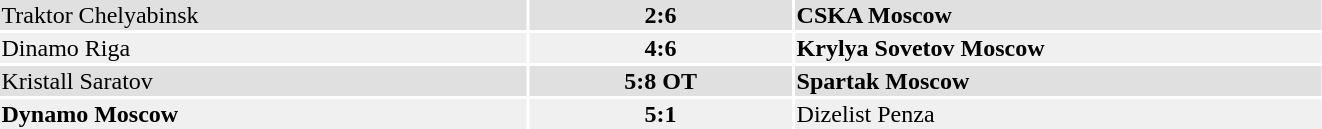<table width="70%">
<tr bgcolor="#e0e0e0">
<td style="width:40%;">Traktor Chelyabinsk</td>
<th style="width:20%;"><strong>2:6</strong></th>
<td style="width:40%;"><strong>CSKA Moscow</strong></td>
</tr>
<tr bgcolor="#f0f0f0">
<td>Dinamo Riga</td>
<td align="center"><strong>4:6</strong></td>
<td><strong>Krylya Sovetov Moscow</strong></td>
</tr>
<tr bgcolor="#e0e0e0">
<td>Kristall Saratov</td>
<td align="center"><strong>5:8 OT</strong></td>
<td><strong>Spartak Moscow</strong></td>
</tr>
<tr bgcolor="#f0f0f0">
<td><strong>Dynamo Moscow</strong></td>
<td align="center"><strong>5:1</strong></td>
<td>Dizelist Penza</td>
</tr>
</table>
